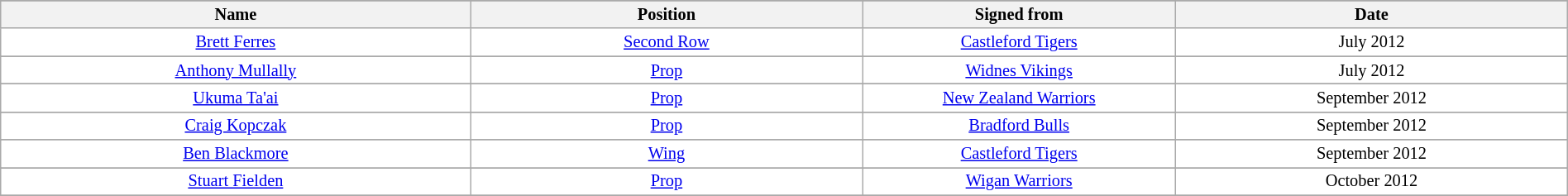<table class="wikitable sortable" width="100%" style="font-size:85%">
<tr bgcolor="#efefef">
</tr>
<tr bgcolor="#efefef">
<th width=30%>Name</th>
<th !width=30%>Position</th>
<th width=20%>Signed from</th>
<th width=25%>Date</th>
</tr>
<tr bgcolor=#FFFFFF>
<td align=center><a href='#'>Brett Ferres</a></td>
<td align=center><a href='#'>Second Row</a></td>
<td align=center><a href='#'>Castleford Tigers</a></td>
<td align=center>July 2012</td>
</tr>
<tr>
</tr>
<tr bgcolor=#FFFFFF>
<td align=center><a href='#'>Anthony Mullally</a></td>
<td align=center><a href='#'>Prop</a></td>
<td align=center><a href='#'>Widnes Vikings</a></td>
<td align=center>July 2012</td>
</tr>
<tr>
</tr>
<tr bgcolor=#FFFFFF>
<td align=center><a href='#'>Ukuma Ta'ai</a></td>
<td align=center><a href='#'>Prop</a></td>
<td align=center><a href='#'>New Zealand Warriors</a></td>
<td align=center>September 2012</td>
</tr>
<tr>
</tr>
<tr bgcolor=#FFFFFF>
<td align=center><a href='#'>Craig Kopczak</a></td>
<td align=center><a href='#'>Prop</a></td>
<td align=center><a href='#'>Bradford Bulls</a></td>
<td align=center>September 2012</td>
</tr>
<tr>
</tr>
<tr bgcolor=#FFFFFF>
<td align=center><a href='#'>Ben Blackmore</a></td>
<td align=center><a href='#'>Wing</a></td>
<td align=center><a href='#'>Castleford Tigers</a></td>
<td align=center>September 2012</td>
</tr>
<tr>
</tr>
<tr bgcolor=#FFFFFF>
<td align=center><a href='#'>Stuart Fielden</a></td>
<td align=center><a href='#'>Prop</a></td>
<td align=center><a href='#'>Wigan Warriors</a></td>
<td align=center>October 2012</td>
</tr>
<tr>
</tr>
</table>
